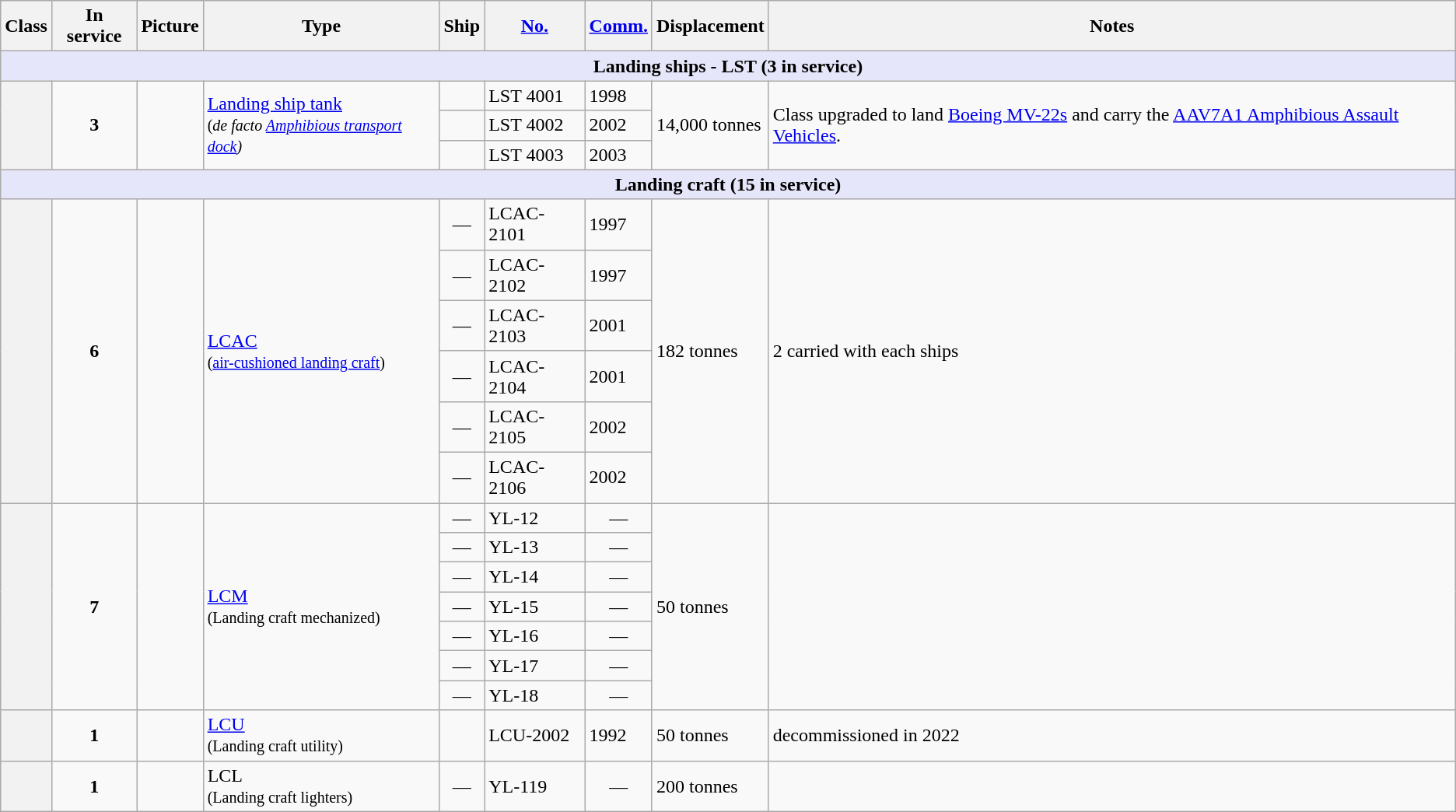<table class="wikitable">
<tr>
<th>Class</th>
<th>In service</th>
<th>Picture</th>
<th>Type</th>
<th>Ship</th>
<th><a href='#'>No.</a></th>
<th><a href='#'>Comm.</a></th>
<th>Displacement</th>
<th>Notes</th>
</tr>
<tr>
<th colspan="9" style="background: lavender;">Landing ships - LST (3 in service)</th>
</tr>
<tr>
<th rowspan="3" style="text-align: left;"></th>
<td rowspan="3" style="text-align: center;"><strong>3</strong></td>
<td rowspan="3"></td>
<td rowspan="3"><a href='#'>Landing ship tank</a><br><small>(<em>de facto <a href='#'>Amphibious transport dock</a>)</em></small></td>
<td></td>
<td>LST 4001</td>
<td>1998</td>
<td rowspan="3">14,000 tonnes</td>
<td rowspan="3">Class upgraded to land <a href='#'>Boeing MV-22s</a> and carry the <a href='#'>AAV7A1 Amphibious Assault Vehicles</a>.</td>
</tr>
<tr>
<td></td>
<td>LST 4002</td>
<td>2002</td>
</tr>
<tr>
<td></td>
<td>LST 4003</td>
<td>2003</td>
</tr>
<tr>
<th colspan="9" style="background: lavender;">Landing craft (15 in service)</th>
</tr>
<tr>
<th rowspan="6" style="text-align: left;"></th>
<td rowspan="6" style="text-align: center;"><strong>6</strong></td>
<td rowspan="6"></td>
<td rowspan="6"><a href='#'>LCAC</a><br><small>(<a href='#'>air-cushioned landing craft</a>)</small></td>
<td style="text-align: center;">—</td>
<td>LCAC-2101</td>
<td>1997</td>
<td rowspan="6">182 tonnes</td>
<td rowspan="6">2 carried with each  ships </td>
</tr>
<tr>
<td style="text-align: center;">—</td>
<td>LCAC-2102</td>
<td>1997</td>
</tr>
<tr>
<td style="text-align: center;">—</td>
<td>LCAC-2103</td>
<td>2001</td>
</tr>
<tr>
<td style="text-align: center;">—</td>
<td>LCAC-2104</td>
<td>2001</td>
</tr>
<tr>
<td style="text-align: center;">—</td>
<td>LCAC-2105</td>
<td>2002</td>
</tr>
<tr>
<td style="text-align: center;">—</td>
<td>LCAC-2106</td>
<td>2002</td>
</tr>
<tr>
<th rowspan="7" style="text-align: left;"></th>
<td rowspan="7" style="text-align: center;"><strong>7</strong></td>
<td rowspan="7"></td>
<td rowspan="7"><a href='#'>LCM</a><br><small>(Landing craft mechanized)</small></td>
<td style="text-align: center;">—</td>
<td>YL-12</td>
<td style="text-align: center;">—</td>
<td rowspan="7">50 tonnes</td>
<td rowspan="7"></td>
</tr>
<tr>
<td style="text-align: center;">—</td>
<td>YL-13</td>
<td style="text-align: center;">—</td>
</tr>
<tr>
<td style="text-align: center;">—</td>
<td>YL-14</td>
<td style="text-align: center;">—</td>
</tr>
<tr>
<td style="text-align: center;">—</td>
<td>YL-15</td>
<td style="text-align: center;">—</td>
</tr>
<tr>
<td style="text-align: center;">—</td>
<td>YL-16</td>
<td style="text-align: center;">—</td>
</tr>
<tr>
<td style="text-align: center;">—</td>
<td>YL-17</td>
<td style="text-align: center;">—</td>
</tr>
<tr>
<td style="text-align: center;">—</td>
<td>YL-18</td>
<td style="text-align: center;">—</td>
</tr>
<tr>
<th style="text-align: left;"></th>
<td style="text-align: center;"><strong>1</strong></td>
<td></td>
<td><a href='#'>LCU</a><br><small>(Landing craft utility)</small></td>
<td></td>
<td>LCU-2002</td>
<td>1992</td>
<td>50 tonnes</td>
<td> decommissioned in 2022</td>
</tr>
<tr>
<th style="text-align: left;"></th>
<td style="text-align: center;"><strong>1</strong></td>
<td></td>
<td>LCL<br><small>(Landing craft lighters)</small></td>
<td style="text-align: center;">—</td>
<td>YL-119</td>
<td style="text-align: center;">—</td>
<td>200 tonnes</td>
<td></td>
</tr>
</table>
